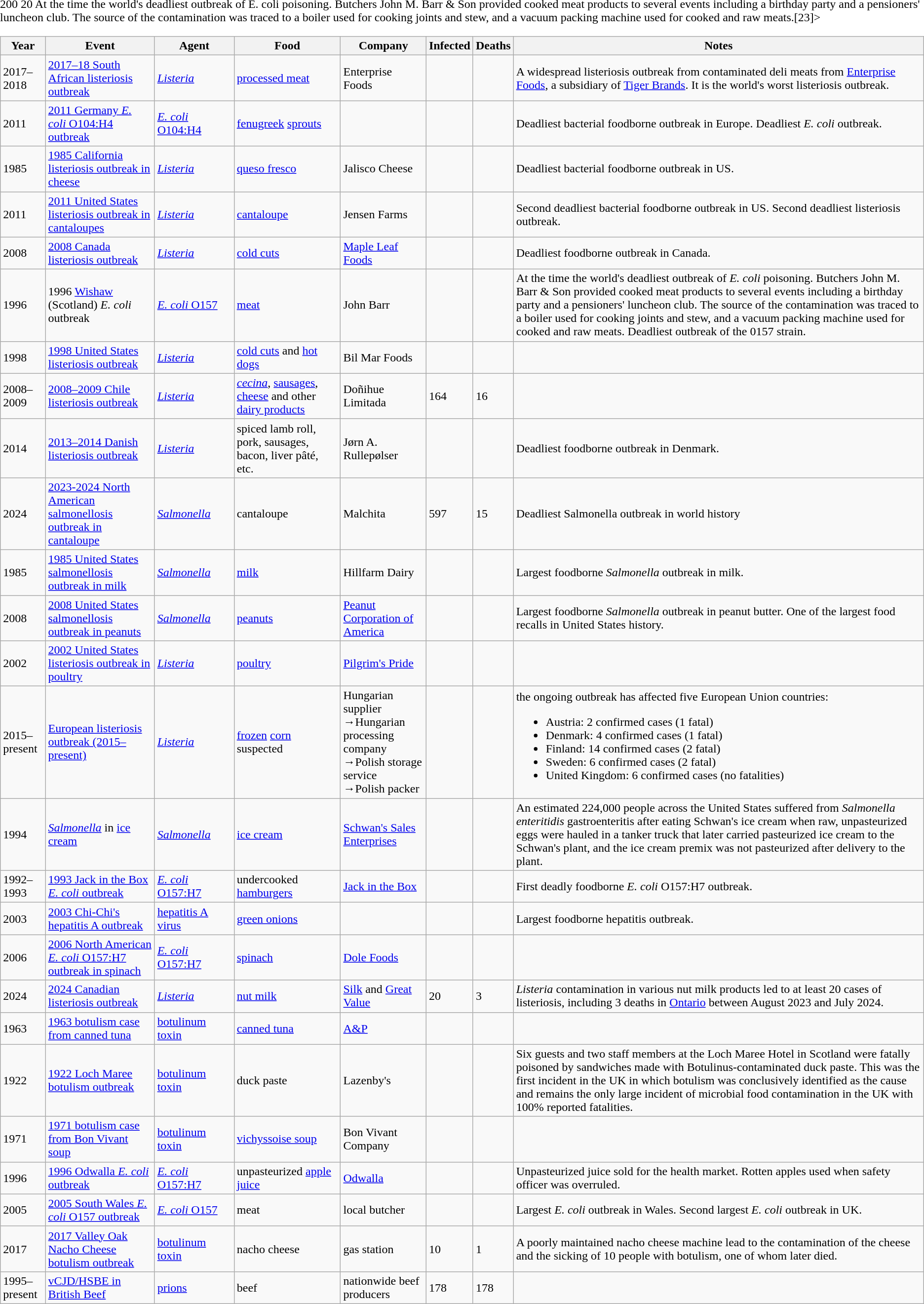<table class="wikitable sortable">
<tr>
<th>Year</th>
<th width=140>Event</th>
<th width=100>Agent</th>
<th>Food</th>
<th>Company</th>
<th>Infected</th>
<th>Deaths</th>
<th class=unsortable>Notes</th>
</tr>
<tr>
<td>2017–2018</td>
<td><a href='#'>2017–18 South African listeriosis outbreak</a></td>
<td><a href='#'><em>Listeria</em></a></td>
<td><a href='#'>processed meat</a></td>
<td>Enterprise Foods</td>
<td></td>
<td></td>
<td>A widespread listeriosis outbreak from contaminated deli meats from <a href='#'>Enterprise Foods</a>, a subsidiary of <a href='#'>Tiger Brands</a>. It is the world's worst listeriosis outbreak.</td>
</tr>
<tr>
<td>2011</td>
<td><a href='#'>2011 Germany <em>E. coli</em> O104:H4 outbreak</a></td>
<td><a href='#'><em>E. coli</em> O104:H4</a></td>
<td><a href='#'>fenugreek</a> <a href='#'>sprouts</a></td>
<td></td>
<td></td>
<td></td>
<td>Deadliest bacterial foodborne outbreak in Europe. Deadliest <em>E. coli</em> outbreak.</td>
</tr>
<tr>
<td>1985</td>
<td><a href='#'>1985 California listeriosis outbreak in cheese</a></td>
<td><a href='#'><em>Listeria</em></a></td>
<td><a href='#'>queso fresco</a></td>
<td>Jalisco Cheese</td>
<td></td>
<td></td>
<td>Deadliest bacterial foodborne outbreak in US.</td>
</tr>
<tr>
<td>2011</td>
<td><a href='#'>2011 United States listeriosis outbreak in cantaloupes</a></td>
<td><a href='#'><em>Listeria</em></a></td>
<td><a href='#'>cantaloupe</a></td>
<td>Jensen Farms</td>
<td></td>
<td></td>
<td>Second deadliest bacterial foodborne outbreak in US. Second deadliest listeriosis outbreak.</td>
</tr>
<tr 1996 1996 Wishaw (Scotland) E. coli outbreak E. coli O157 meat John Barr >200 20 At the time the world's deadliest outbreak of E. coli poisoning. Butchers John M. Barr & Son provided cooked meat products to several events including a birthday party and a pensioners' luncheon club. The source of the contamination was traced to a boiler used for cooking joints and stew, and a vacuum packing machine used for cooked and raw meats.[23]>
<td>2008</td>
<td><a href='#'>2008 Canada listeriosis outbreak</a></td>
<td><a href='#'><em>Listeria</em></a></td>
<td><a href='#'>cold cuts</a></td>
<td><a href='#'>Maple Leaf Foods</a></td>
<td></td>
<td></td>
<td>Deadliest foodborne outbreak in Canada.</td>
</tr>
<tr>
<td>1996</td>
<td>1996 <a href='#'>Wishaw</a> (Scotland) <em>E. coli</em> outbreak</td>
<td><a href='#'><em>E. coli</em> O157</a></td>
<td><a href='#'>meat</a></td>
<td>John Barr</td>
<td></td>
<td></td>
<td>At the time the world's deadliest outbreak of <em>E. coli</em> poisoning. Butchers John M. Barr & Son provided cooked meat products to several events including a birthday party and a pensioners' luncheon club. The source of the contamination was traced to a boiler used for cooking joints and stew, and a vacuum packing machine used for cooked and raw meats. Deadliest outbreak of the 0157 strain.</td>
</tr>
<tr>
<td>1998</td>
<td><a href='#'>1998 United States listeriosis outbreak</a></td>
<td><a href='#'><em>Listeria</em></a></td>
<td><a href='#'>cold cuts</a> and <a href='#'>hot dogs</a></td>
<td>Bil Mar Foods</td>
<td></td>
<td></td>
<td></td>
</tr>
<tr>
<td>2008–2009</td>
<td><a href='#'>2008–2009 Chile listeriosis outbreak</a></td>
<td><a href='#'><em>Listeria</em></a></td>
<td><a href='#'><em>cecina</em></a>, <a href='#'>sausages</a>, <a href='#'>cheese</a> and other <a href='#'>dairy products</a></td>
<td>Doñihue Limitada</td>
<td>164</td>
<td>16</td>
<td></td>
</tr>
<tr>
<td>2014</td>
<td><a href='#'>2013–2014 Danish listeriosis outbreak</a></td>
<td><a href='#'><em>Listeria</em></a></td>
<td>spiced lamb roll, pork, sausages, bacon, liver pâté, etc.</td>
<td>Jørn A. Rullepølser</td>
<td></td>
<td></td>
<td>Deadliest foodborne outbreak in Denmark.</td>
</tr>
<tr>
<td>2024</td>
<td><a href='#'>2023-2024 North American salmonellosis outbreak in cantaloupe</a></td>
<td><em><a href='#'>Salmonella</a></em></td>
<td>cantaloupe</td>
<td>Malchita</td>
<td>597</td>
<td>15</td>
<td>Deadliest Salmonella outbreak in world history</td>
</tr>
<tr>
<td>1985</td>
<td><a href='#'>1985 United States salmonellosis outbreak in milk</a></td>
<td><em><a href='#'>Salmonella</a></em></td>
<td><a href='#'>milk</a></td>
<td>Hillfarm Dairy</td>
<td></td>
<td></td>
<td>Largest foodborne <em>Salmonella</em> outbreak in milk.</td>
</tr>
<tr>
<td>2008</td>
<td><a href='#'>2008 United States salmonellosis outbreak in peanuts</a></td>
<td><em><a href='#'>Salmonella</a></em></td>
<td><a href='#'>peanuts</a></td>
<td><a href='#'>Peanut Corporation of America</a></td>
<td></td>
<td></td>
<td>Largest foodborne <em>Salmonella</em> outbreak in peanut butter. One of the largest food recalls in United States history.</td>
</tr>
<tr>
<td>2002</td>
<td><a href='#'>2002 United States listeriosis outbreak in poultry</a></td>
<td><a href='#'><em>Listeria</em></a></td>
<td><a href='#'>poultry</a></td>
<td><a href='#'>Pilgrim's Pride</a></td>
<td></td>
<td></td>
<td></td>
</tr>
<tr>
<td>2015–present</td>
<td><a href='#'>European listeriosis outbreak (2015–present)</a></td>
<td><a href='#'><em>Listeria</em></a></td>
<td><a href='#'>frozen</a> <a href='#'>corn</a> suspected</td>
<td>Hungarian supplier<br>→Hungarian processing company<br>→Polish storage service<br>→Polish packer</td>
<td></td>
<td></td>
<td> the ongoing outbreak has affected five European Union countries:<br><ul><li>Austria: 2 confirmed cases (1 fatal)</li><li>Denmark: 4 confirmed cases (1 fatal)</li><li>Finland: 14 confirmed cases (2 fatal)</li><li>Sweden: 6 confirmed cases (2 fatal)</li><li>United Kingdom: 6 confirmed cases (no fatalities)</li></ul></td>
</tr>
<tr>
<td>1994</td>
<td><em><a href='#'>Salmonella</a></em> in <a href='#'>ice cream</a></td>
<td><em><a href='#'>Salmonella</a></em></td>
<td><a href='#'>ice cream</a></td>
<td><a href='#'>Schwan's Sales Enterprises</a></td>
<td></td>
<td></td>
<td>An estimated 224,000 people across the United States suffered from <em>Salmonella enteritidis</em> gastroenteritis after eating Schwan's ice cream when raw, unpasteurized eggs were hauled in a tanker truck that later carried pasteurized ice cream to the Schwan's plant, and the ice cream premix was not pasteurized after delivery to the plant.</td>
</tr>
<tr>
<td>1992–1993</td>
<td><a href='#'>1993 Jack in the Box <em>E. coli</em> outbreak</a></td>
<td><a href='#'><em>E. coli</em> O157:H7</a></td>
<td>undercooked <a href='#'>hamburgers</a></td>
<td><a href='#'>Jack in the Box</a></td>
<td></td>
<td></td>
<td>First deadly foodborne <em>E. coli</em> O157:H7 outbreak.</td>
</tr>
<tr>
<td>2003</td>
<td><a href='#'>2003 Chi-Chi's hepatitis A outbreak</a></td>
<td><a href='#'>hepatitis A virus</a></td>
<td><a href='#'>green onions</a></td>
<td></td>
<td></td>
<td></td>
<td>Largest foodborne hepatitis outbreak.</td>
</tr>
<tr>
<td>2006</td>
<td><a href='#'>2006 North American <em>E. coli</em> O157:H7 outbreak in spinach</a></td>
<td><a href='#'><em>E. coli</em> O157:H7</a></td>
<td><a href='#'>spinach</a></td>
<td><a href='#'>Dole Foods</a></td>
<td></td>
<td></td>
<td></td>
</tr>
<tr>
<td>2024</td>
<td><a href='#'>2024 Canadian listeriosis outbreak</a></td>
<td><a href='#'><em>Listeria</em></a></td>
<td><a href='#'>nut milk</a></td>
<td><a href='#'>Silk</a> and <a href='#'>Great Value</a></td>
<td>20</td>
<td>3</td>
<td><em>Listeria</em> contamination in various nut milk products led to at least 20 cases of listeriosis, including 3 deaths in <a href='#'>Ontario</a> between August 2023 and July 2024.</td>
</tr>
<tr>
<td>1963</td>
<td><a href='#'>1963 botulism case from canned tuna</a></td>
<td><a href='#'>botulinum toxin</a></td>
<td><a href='#'>canned tuna</a></td>
<td><a href='#'>A&P</a></td>
<td></td>
<td></td>
<td></td>
</tr>
<tr>
<td>1922</td>
<td><a href='#'>1922 Loch Maree botulism outbreak</a></td>
<td><a href='#'>botulinum toxin</a></td>
<td>duck paste</td>
<td>Lazenby's</td>
<td></td>
<td></td>
<td>Six guests and two staff members at the Loch Maree Hotel in Scotland were fatally poisoned by sandwiches made with Botulinus-contaminated duck paste. This was the first incident in the UK in which botulism was conclusively identified as the cause and remains the only large incident of microbial food contamination in the UK with 100% reported fatalities.</td>
</tr>
<tr>
<td>1971</td>
<td><a href='#'>1971 botulism case from Bon Vivant soup</a></td>
<td><a href='#'>botulinum toxin</a></td>
<td><a href='#'>vichyssoise soup</a></td>
<td>Bon Vivant Company</td>
<td></td>
<td></td>
<td></td>
</tr>
<tr>
<td>1996</td>
<td><a href='#'>1996 Odwalla <em>E. coli</em> outbreak</a></td>
<td><a href='#'><em>E. coli</em> O157:H7</a></td>
<td>unpasteurized <a href='#'>apple juice</a></td>
<td><a href='#'>Odwalla</a></td>
<td></td>
<td></td>
<td>Unpasteurized juice sold for the health market. Rotten apples used when safety officer was overruled.</td>
</tr>
<tr>
<td>2005</td>
<td><a href='#'>2005 South Wales <em>E. coli</em> O157 outbreak</a></td>
<td><a href='#'><em>E. coli</em> O157</a></td>
<td>meat</td>
<td>local butcher</td>
<td></td>
<td></td>
<td>Largest <em>E. coli</em> outbreak in Wales. Second largest <em>E. coli</em> outbreak in UK.</td>
</tr>
<tr>
<td>2017</td>
<td><a href='#'>2017 Valley Oak Nacho Cheese botulism outbreak</a></td>
<td><a href='#'>botulinum toxin</a></td>
<td>nacho cheese</td>
<td>gas station</td>
<td>10</td>
<td>1</td>
<td>A poorly maintained nacho cheese machine lead to the contamination of the cheese and the sicking of 10 people with botulism, one of whom later died.</td>
</tr>
<tr>
<td>1995–present</td>
<td><a href='#'>vCJD/HSBE in British Beef</a></td>
<td><a href='#'>prions</a></td>
<td>beef</td>
<td>nationwide beef producers</td>
<td>178</td>
<td>178</td>
<td></td>
</tr>
</table>
